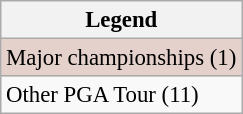<table class="wikitable" style="font-size:95%;">
<tr>
<th>Legend</th>
</tr>
<tr style="background:#e5d1cb;">
<td>Major championships (1)</td>
</tr>
<tr>
<td>Other PGA Tour (11)</td>
</tr>
</table>
